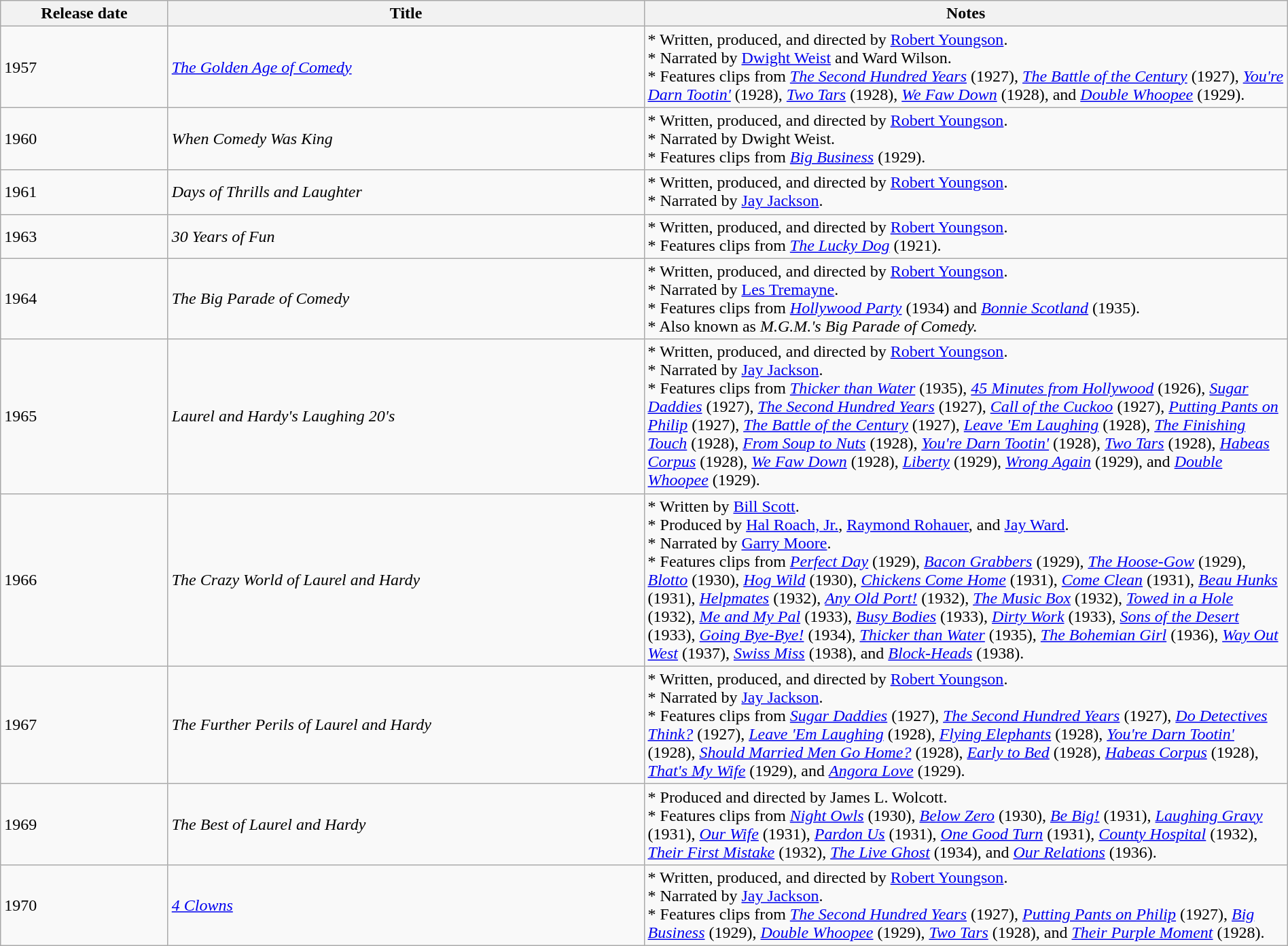<table class="wikitable sortable sticky-header" style="width:100%;">
<tr>
<th>Release date</th>
<th>Title</th>
<th style="width:50%;" class="unsortable">Notes</th>
</tr>
<tr>
<td>1957</td>
<td><em><a href='#'>The Golden Age of Comedy</a></em></td>
<td>* Written, produced, and directed by <a href='#'>Robert Youngson</a>.<br>* Narrated by <a href='#'>Dwight Weist</a> and Ward Wilson.<br>* Features clips from <em><a href='#'>The Second Hundred Years</a></em> (1927), <em><a href='#'>The Battle of the Century</a></em> (1927), <em><a href='#'>You're Darn Tootin'</a></em> (1928), <em><a href='#'>Two Tars</a></em> (1928), <em><a href='#'>We Faw Down</a></em> (1928), and <em><a href='#'>Double Whoopee</a></em> (1929).</td>
</tr>
<tr>
<td>1960</td>
<td><em>When Comedy Was King</em></td>
<td>* Written, produced, and directed by <a href='#'>Robert Youngson</a>.<br>* Narrated by Dwight Weist.<br>* Features clips from <em><a href='#'>Big Business</a></em> (1929).</td>
</tr>
<tr>
<td>1961</td>
<td><em>Days of Thrills and Laughter</em></td>
<td>* Written, produced, and directed by <a href='#'>Robert Youngson</a>.<br>* Narrated by <a href='#'>Jay Jackson</a>.</td>
</tr>
<tr>
<td>1963</td>
<td><em>30 Years of Fun</em></td>
<td>* Written, produced, and directed by <a href='#'>Robert Youngson</a>.<br>* Features clips from <em><a href='#'>The Lucky Dog</a></em> (1921).</td>
</tr>
<tr>
<td>1964</td>
<td><em>The Big Parade of Comedy</em></td>
<td>* Written, produced, and directed by <a href='#'>Robert Youngson</a>.<br>* Narrated by <a href='#'>Les Tremayne</a>.<br>* Features clips from <em><a href='#'>Hollywood Party</a></em> (1934) and <em><a href='#'>Bonnie Scotland</a></em> (1935).<br>* Also known as <em>M.G.M.'s Big Parade of Comedy.</em></td>
</tr>
<tr>
<td>1965</td>
<td><em>Laurel and Hardy's Laughing 20's</em></td>
<td>* Written, produced, and directed by <a href='#'>Robert Youngson</a>.<br>* Narrated by <a href='#'>Jay Jackson</a>.<br>* Features clips from <em><a href='#'>Thicker than Water</a></em> (1935), <em><a href='#'>45 Minutes from Hollywood</a></em> (1926), <em><a href='#'>Sugar Daddies</a></em> (1927), <em><a href='#'>The Second Hundred Years</a></em> (1927), <em><a href='#'>Call of the Cuckoo</a></em> (1927), <em><a href='#'>Putting Pants on Philip</a></em> (1927), <em><a href='#'>The Battle of the Century</a></em> (1927), <em><a href='#'>Leave 'Em Laughing</a></em> (1928), <em><a href='#'>The Finishing Touch</a></em> (1928), <em><a href='#'>From Soup to Nuts</a></em> (1928), <em><a href='#'>You're Darn Tootin'</a></em> (1928), <em><a href='#'>Two Tars</a></em> (1928), <em><a href='#'>Habeas Corpus</a></em> (1928), <em><a href='#'>We Faw Down</a></em> (1928), <em><a href='#'>Liberty</a></em> (1929), <em><a href='#'>Wrong Again</a></em> (1929), and <em><a href='#'>Double Whoopee</a></em> (1929).</td>
</tr>
<tr>
<td>1966</td>
<td><em>The Crazy World of Laurel and Hardy</em></td>
<td>* Written by <a href='#'>Bill Scott</a>.<br>* Produced by <a href='#'>Hal Roach, Jr.</a>, <a href='#'>Raymond Rohauer</a>, and <a href='#'>Jay Ward</a>.<br>* Narrated by <a href='#'>Garry Moore</a>.<br>* Features clips from <em><a href='#'>Perfect Day</a></em> (1929), <em><a href='#'>Bacon Grabbers</a></em> (1929), <em><a href='#'>The Hoose-Gow</a></em> (1929), <em><a href='#'>Blotto</a></em> (1930), <em><a href='#'>Hog Wild</a></em> (1930), <em><a href='#'>Chickens Come Home</a></em> (1931), <em><a href='#'>Come Clean</a></em> (1931), <em><a href='#'>Beau Hunks</a></em> (1931), <em><a href='#'>Helpmates</a></em> (1932), <em><a href='#'>Any Old Port!</a></em> (1932), <em><a href='#'>The Music Box</a></em> (1932), <em><a href='#'>Towed in a Hole</a></em> (1932), <em><a href='#'>Me and My Pal</a></em> (1933), <em><a href='#'>Busy Bodies</a></em> (1933), <em><a href='#'>Dirty Work</a></em> (1933), <em><a href='#'>Sons of the Desert</a></em> (1933), <em><a href='#'>Going Bye-Bye!</a></em> (1934), <em><a href='#'>Thicker than Water</a></em> (1935), <em><a href='#'>The Bohemian Girl</a></em> (1936), <em><a href='#'>Way Out West</a></em> (1937), <em><a href='#'>Swiss Miss</a></em> (1938), and <em><a href='#'>Block-Heads</a></em> (1938).</td>
</tr>
<tr>
<td>1967</td>
<td><em>The Further Perils of Laurel and Hardy</em></td>
<td>* Written, produced, and directed by <a href='#'>Robert Youngson</a>.<br>* Narrated by <a href='#'>Jay Jackson</a>.<br>* Features clips from <em><a href='#'>Sugar Daddies</a></em> (1927), <em><a href='#'>The Second Hundred Years</a></em> (1927), <em><a href='#'>Do Detectives Think?</a></em> (1927), <em><a href='#'>Leave 'Em Laughing</a></em> (1928), <em><a href='#'>Flying Elephants</a></em> (1928), <em><a href='#'>You're Darn Tootin'</a></em> (1928), <em><a href='#'>Should Married Men Go Home?</a></em> (1928), <em><a href='#'>Early to Bed</a></em> (1928), <em><a href='#'>Habeas Corpus</a></em> (1928), <em><a href='#'>That's My Wife</a></em> (1929), and <em><a href='#'>Angora Love</a></em> (1929).</td>
</tr>
<tr>
<td>1969</td>
<td><em>The Best of Laurel and Hardy</em></td>
<td>* Produced and directed by James L. Wolcott.<br>* Features clips from <em><a href='#'>Night Owls</a></em> (1930), <em><a href='#'>Below Zero</a></em> (1930), <em><a href='#'>Be Big!</a></em> (1931), <em><a href='#'>Laughing Gravy</a></em> (1931), <em><a href='#'>Our Wife</a></em> (1931), <em><a href='#'>Pardon Us</a></em> (1931), <em><a href='#'>One Good Turn</a></em> (1931), <em><a href='#'>County Hospital</a></em> (1932), <em><a href='#'>Their First Mistake</a></em> (1932), <em><a href='#'>The Live Ghost</a></em> (1934), and <em><a href='#'>Our Relations</a></em> (1936).</td>
</tr>
<tr>
<td>1970</td>
<td><em><a href='#'>4 Clowns</a></em></td>
<td>* Written, produced, and directed by <a href='#'>Robert Youngson</a>.<br>* Narrated by <a href='#'>Jay Jackson</a>.<br>* Features clips from <em><a href='#'>The Second Hundred Years</a></em> (1927), <em><a href='#'>Putting Pants on Philip</a></em> (1927), <em><a href='#'>Big Business</a></em> (1929), <em><a href='#'>Double Whoopee</a></em> (1929), <em><a href='#'>Two Tars</a></em> (1928), and <em><a href='#'>Their Purple Moment</a></em> (1928).</td>
</tr>
</table>
